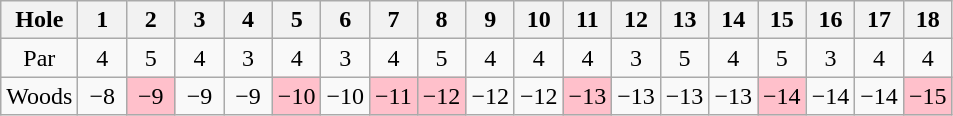<table class="wikitable" style="text-align:center">
<tr>
<th>Hole</th>
<th>1</th>
<th>2</th>
<th>3</th>
<th>4</th>
<th>5</th>
<th>6</th>
<th>7</th>
<th>8</th>
<th>9</th>
<th>10</th>
<th>11</th>
<th>12</th>
<th>13</th>
<th>14</th>
<th>15</th>
<th>16</th>
<th>17</th>
<th>18</th>
</tr>
<tr>
<td>Par</td>
<td>4</td>
<td>5</td>
<td>4</td>
<td>3</td>
<td>4</td>
<td>3</td>
<td>4</td>
<td>5</td>
<td>4</td>
<td>4</td>
<td>4</td>
<td>3</td>
<td>5</td>
<td>4</td>
<td>5</td>
<td>3</td>
<td>4</td>
<td>4</td>
</tr>
<tr>
<td align=left> Woods</td>
<td> −8 </td>
<td style="background: Pink;"> −9 </td>
<td> −9 </td>
<td> −9 </td>
<td style="background: Pink;">−10</td>
<td>−10</td>
<td style="background: Pink;">−11</td>
<td style="background: Pink;">−12</td>
<td>−12</td>
<td>−12</td>
<td style="background: Pink;">−13</td>
<td>−13</td>
<td>−13</td>
<td>−13</td>
<td style="background: Pink;">−14</td>
<td>−14</td>
<td>−14</td>
<td style="background: Pink;">−15</td>
</tr>
</table>
